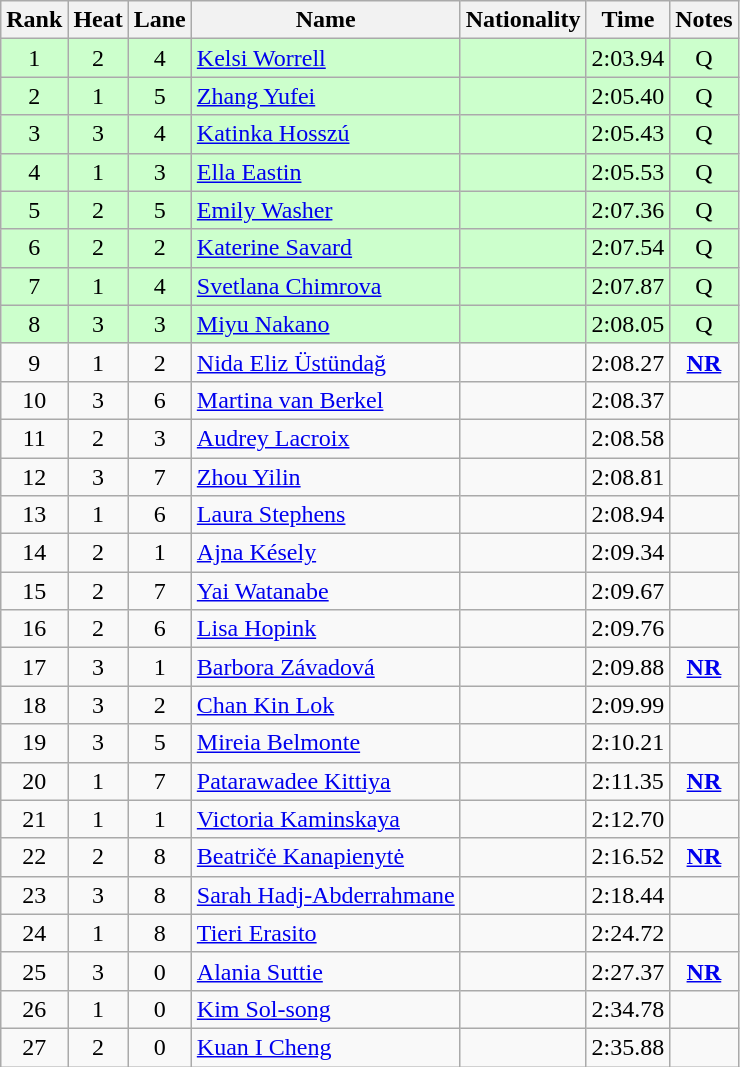<table class="wikitable sortable" style="text-align:center">
<tr>
<th>Rank</th>
<th>Heat</th>
<th>Lane</th>
<th>Name</th>
<th>Nationality</th>
<th>Time</th>
<th>Notes</th>
</tr>
<tr bgcolor=ccffcc>
<td>1</td>
<td>2</td>
<td>4</td>
<td align=left><a href='#'>Kelsi Worrell</a></td>
<td align=left></td>
<td>2:03.94</td>
<td>Q</td>
</tr>
<tr bgcolor=ccffcc>
<td>2</td>
<td>1</td>
<td>5</td>
<td align=left><a href='#'>Zhang Yufei</a></td>
<td align=left></td>
<td>2:05.40</td>
<td>Q</td>
</tr>
<tr bgcolor=ccffcc>
<td>3</td>
<td>3</td>
<td>4</td>
<td align=left><a href='#'>Katinka Hosszú</a></td>
<td align=left></td>
<td>2:05.43</td>
<td>Q</td>
</tr>
<tr bgcolor=ccffcc>
<td>4</td>
<td>1</td>
<td>3</td>
<td align=left><a href='#'>Ella Eastin</a></td>
<td align=left></td>
<td>2:05.53</td>
<td>Q</td>
</tr>
<tr bgcolor=ccffcc>
<td>5</td>
<td>2</td>
<td>5</td>
<td align=left><a href='#'>Emily Washer</a></td>
<td align=left></td>
<td>2:07.36</td>
<td>Q</td>
</tr>
<tr bgcolor=ccffcc>
<td>6</td>
<td>2</td>
<td>2</td>
<td align=left><a href='#'>Katerine Savard</a></td>
<td align=left></td>
<td>2:07.54</td>
<td>Q</td>
</tr>
<tr bgcolor=ccffcc>
<td>7</td>
<td>1</td>
<td>4</td>
<td align=left><a href='#'>Svetlana Chimrova</a></td>
<td align=left></td>
<td>2:07.87</td>
<td>Q</td>
</tr>
<tr bgcolor=ccffcc>
<td>8</td>
<td>3</td>
<td>3</td>
<td align=left><a href='#'>Miyu Nakano</a></td>
<td align=left></td>
<td>2:08.05</td>
<td>Q</td>
</tr>
<tr>
<td>9</td>
<td>1</td>
<td>2</td>
<td align=left><a href='#'>Nida Eliz Üstündağ</a></td>
<td align=left></td>
<td>2:08.27</td>
<td><strong><a href='#'>NR</a></strong></td>
</tr>
<tr>
<td>10</td>
<td>3</td>
<td>6</td>
<td align=left><a href='#'>Martina van Berkel</a></td>
<td align=left></td>
<td>2:08.37</td>
<td></td>
</tr>
<tr>
<td>11</td>
<td>2</td>
<td>3</td>
<td align=left><a href='#'>Audrey Lacroix</a></td>
<td align=left></td>
<td>2:08.58</td>
<td></td>
</tr>
<tr>
<td>12</td>
<td>3</td>
<td>7</td>
<td align=left><a href='#'>Zhou Yilin</a></td>
<td align=left></td>
<td>2:08.81</td>
<td></td>
</tr>
<tr>
<td>13</td>
<td>1</td>
<td>6</td>
<td align=left><a href='#'>Laura Stephens</a></td>
<td align=left></td>
<td>2:08.94</td>
<td></td>
</tr>
<tr>
<td>14</td>
<td>2</td>
<td>1</td>
<td align=left><a href='#'>Ajna Késely</a></td>
<td align=left></td>
<td>2:09.34</td>
<td></td>
</tr>
<tr>
<td>15</td>
<td>2</td>
<td>7</td>
<td align=left><a href='#'>Yai Watanabe</a></td>
<td align=left></td>
<td>2:09.67</td>
<td></td>
</tr>
<tr>
<td>16</td>
<td>2</td>
<td>6</td>
<td align=left><a href='#'>Lisa Hopink</a></td>
<td align=left></td>
<td>2:09.76</td>
<td></td>
</tr>
<tr>
<td>17</td>
<td>3</td>
<td>1</td>
<td align=left><a href='#'>Barbora Závadová</a></td>
<td align=left></td>
<td>2:09.88</td>
<td><strong><a href='#'>NR</a></strong></td>
</tr>
<tr>
<td>18</td>
<td>3</td>
<td>2</td>
<td align=left><a href='#'>Chan Kin Lok</a></td>
<td align=left></td>
<td>2:09.99</td>
<td></td>
</tr>
<tr>
<td>19</td>
<td>3</td>
<td>5</td>
<td align=left><a href='#'>Mireia Belmonte</a></td>
<td align=left></td>
<td>2:10.21</td>
<td></td>
</tr>
<tr>
<td>20</td>
<td>1</td>
<td>7</td>
<td align=left><a href='#'>Patarawadee Kittiya</a></td>
<td align=left></td>
<td>2:11.35</td>
<td><strong><a href='#'>NR</a></strong></td>
</tr>
<tr>
<td>21</td>
<td>1</td>
<td>1</td>
<td align=left><a href='#'>Victoria Kaminskaya</a></td>
<td align=left></td>
<td>2:12.70</td>
<td></td>
</tr>
<tr>
<td>22</td>
<td>2</td>
<td>8</td>
<td align=left><a href='#'>Beatričė Kanapienytė</a></td>
<td align=left></td>
<td>2:16.52</td>
<td><strong><a href='#'>NR</a></strong></td>
</tr>
<tr>
<td>23</td>
<td>3</td>
<td>8</td>
<td align=left><a href='#'>Sarah Hadj-Abderrahmane</a></td>
<td align=left></td>
<td>2:18.44</td>
<td></td>
</tr>
<tr>
<td>24</td>
<td>1</td>
<td>8</td>
<td align=left><a href='#'>Tieri Erasito</a></td>
<td align=left></td>
<td>2:24.72</td>
<td></td>
</tr>
<tr>
<td>25</td>
<td>3</td>
<td>0</td>
<td align=left><a href='#'>Alania Suttie</a></td>
<td align=left></td>
<td>2:27.37</td>
<td><strong><a href='#'>NR</a></strong></td>
</tr>
<tr>
<td>26</td>
<td>1</td>
<td>0</td>
<td align=left><a href='#'>Kim Sol-song</a></td>
<td align=left></td>
<td>2:34.78</td>
<td></td>
</tr>
<tr>
<td>27</td>
<td>2</td>
<td>0</td>
<td align=left><a href='#'>Kuan I Cheng</a></td>
<td align=left></td>
<td>2:35.88</td>
<td></td>
</tr>
</table>
